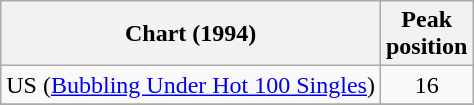<table Class = "wikitable sortable">
<tr>
<th>Chart (1994)</th>
<th>Peak<br>position</th>
</tr>
<tr>
<td>US (<a href='#'>Bubbling Under Hot 100 Singles</a>)</td>
<td align = "center">16</td>
</tr>
<tr>
</tr>
</table>
